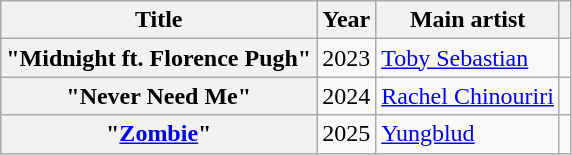<table class="wikitable plainrowheaders">
<tr>
<th scope="col">Title</th>
<th scope="col" style="text-align:center;">Year</th>
<th scope="col" style="text-align:center;">Main artist</th>
<th scope="col" style="text-align:center;"></th>
</tr>
<tr>
<th scope=row>"Midnight ft. Florence Pugh"</th>
<td>2023</td>
<td><a href='#'>Toby Sebastian</a></td>
<td></td>
</tr>
<tr>
<th scope=row>"Never Need Me"</th>
<td>2024</td>
<td><a href='#'>Rachel Chinouriri</a></td>
<td></td>
</tr>
<tr>
<th scope=row>"<a href='#'>Zombie</a>"</th>
<td>2025</td>
<td><a href='#'>Yungblud</a></td>
<td></td>
</tr>
</table>
